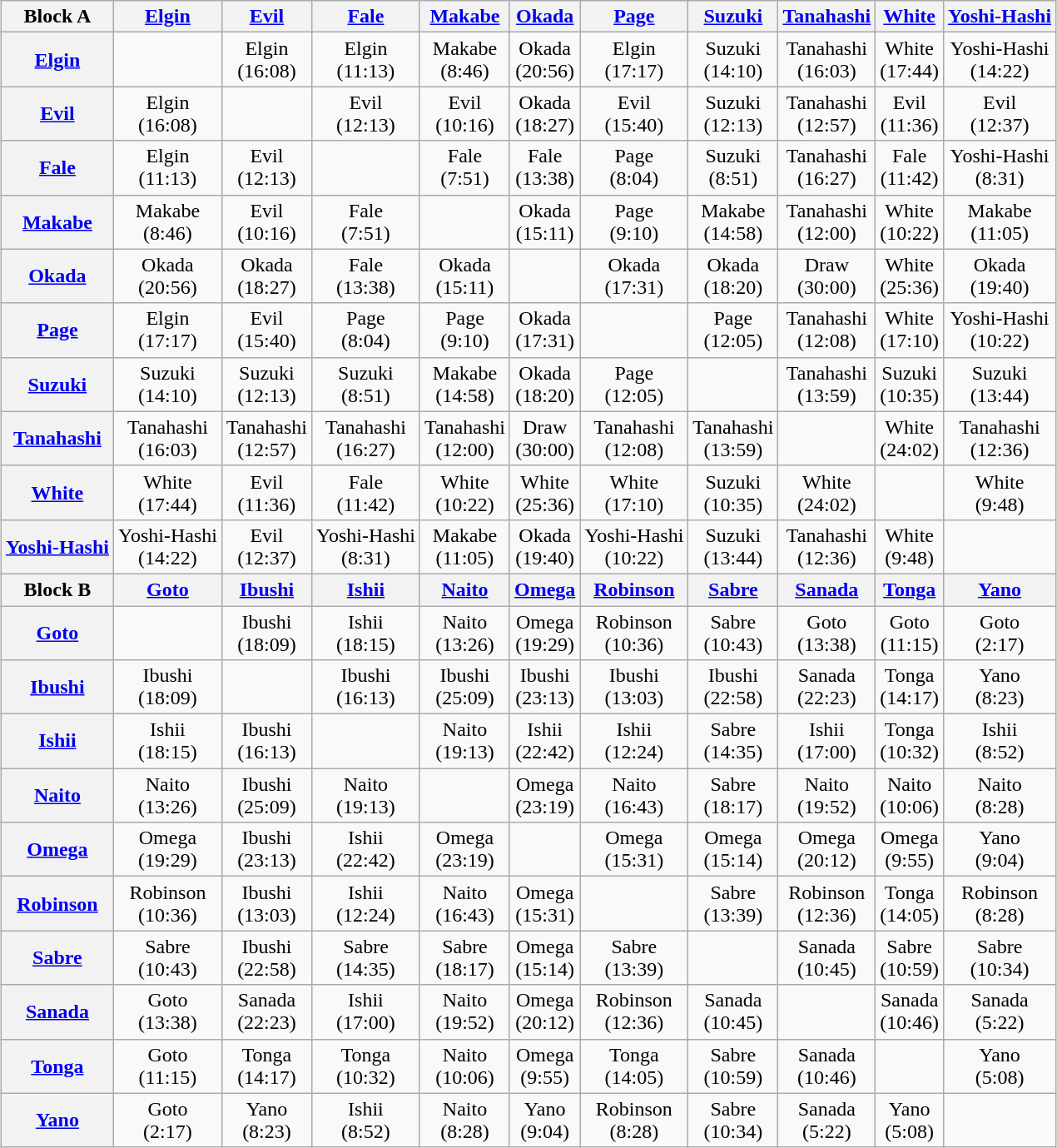<table class="wikitable" align=center style="margin: 1em auto 1em auto">
<tr align="center">
<th>Block A</th>
<th><a href='#'>Elgin</a></th>
<th><a href='#'>Evil</a></th>
<th><a href='#'>Fale</a></th>
<th><a href='#'>Makabe</a></th>
<th><a href='#'>Okada</a></th>
<th><a href='#'>Page</a></th>
<th><a href='#'>Suzuki</a></th>
<th><a href='#'>Tanahashi</a></th>
<th><a href='#'>White</a></th>
<th><a href='#'>Yoshi-Hashi</a></th>
</tr>
<tr align="center">
<th><a href='#'>Elgin</a></th>
<td></td>
<td>Elgin<br>(16:08)</td>
<td>Elgin<br>(11:13)</td>
<td>Makabe<br>(8:46)</td>
<td>Okada<br>(20:56)</td>
<td>Elgin<br>(17:17)</td>
<td>Suzuki<br>(14:10)</td>
<td>Tanahashi<br>(16:03)</td>
<td>White<br>(17:44)</td>
<td>Yoshi-Hashi<br>(14:22)</td>
</tr>
<tr align="center">
<th><a href='#'>Evil</a></th>
<td>Elgin<br>(16:08)</td>
<td></td>
<td>Evil<br>(12:13)</td>
<td>Evil<br>(10:16)</td>
<td>Okada<br>(18:27)</td>
<td>Evil<br>(15:40)</td>
<td>Suzuki<br>(12:13)</td>
<td>Tanahashi<br>(12:57)</td>
<td>Evil<br>(11:36)</td>
<td>Evil<br>(12:37)</td>
</tr>
<tr align="center">
<th><a href='#'>Fale</a></th>
<td>Elgin<br>(11:13)</td>
<td>Evil<br>(12:13)</td>
<td></td>
<td>Fale<br>(7:51)</td>
<td>Fale<br>(13:38)</td>
<td>Page<br>(8:04)</td>
<td>Suzuki<br>(8:51)</td>
<td>Tanahashi<br>(16:27)</td>
<td>Fale<br>(11:42)</td>
<td>Yoshi-Hashi<br>(8:31)</td>
</tr>
<tr align="center">
<th><a href='#'>Makabe</a></th>
<td>Makabe<br>(8:46)</td>
<td>Evil<br>(10:16)</td>
<td>Fale<br>(7:51)</td>
<td></td>
<td>Okada<br>(15:11)</td>
<td>Page<br>(9:10)</td>
<td>Makabe<br>(14:58)</td>
<td>Tanahashi<br>(12:00)</td>
<td>White<br>(10:22)</td>
<td>Makabe<br>(11:05)</td>
</tr>
<tr align="center">
<th><a href='#'>Okada</a></th>
<td>Okada<br>(20:56)</td>
<td>Okada<br>(18:27)</td>
<td>Fale<br>(13:38)</td>
<td>Okada<br>(15:11)</td>
<td></td>
<td>Okada<br>(17:31)</td>
<td>Okada<br>(18:20)</td>
<td>Draw<br>(30:00)</td>
<td>White<br>(25:36)</td>
<td>Okada<br>(19:40)</td>
</tr>
<tr align="center">
<th><a href='#'>Page</a></th>
<td>Elgin<br>(17:17)</td>
<td>Evil<br>(15:40)</td>
<td>Page<br>(8:04)</td>
<td>Page<br>(9:10)</td>
<td>Okada<br>(17:31)</td>
<td></td>
<td>Page<br>(12:05)</td>
<td>Tanahashi<br>(12:08)</td>
<td>White<br>(17:10)</td>
<td>Yoshi-Hashi<br>(10:22)</td>
</tr>
<tr align="center">
<th><a href='#'>Suzuki</a></th>
<td>Suzuki<br>(14:10)</td>
<td>Suzuki<br>(12:13)</td>
<td>Suzuki<br>(8:51)</td>
<td>Makabe<br>(14:58)</td>
<td>Okada<br>(18:20)</td>
<td>Page<br>(12:05)</td>
<td></td>
<td>Tanahashi<br>(13:59)</td>
<td>Suzuki<br>(10:35)</td>
<td>Suzuki<br>(13:44)</td>
</tr>
<tr align="center">
<th><a href='#'>Tanahashi</a></th>
<td>Tanahashi<br>(16:03)</td>
<td>Tanahashi<br>(12:57)</td>
<td>Tanahashi<br>(16:27)</td>
<td>Tanahashi<br>(12:00)</td>
<td>Draw<br>(30:00)</td>
<td>Tanahashi<br>(12:08)</td>
<td>Tanahashi<br>(13:59)</td>
<td></td>
<td>White<br>(24:02)</td>
<td>Tanahashi<br>(12:36)</td>
</tr>
<tr align="center">
<th><a href='#'>White</a></th>
<td>White<br>(17:44)</td>
<td>Evil<br>(11:36)</td>
<td>Fale<br>(11:42)</td>
<td>White<br>(10:22)</td>
<td>White<br>(25:36)</td>
<td>White<br>(17:10)</td>
<td>Suzuki<br>(10:35)</td>
<td>White<br>(24:02)</td>
<td></td>
<td>White<br>(9:48)</td>
</tr>
<tr align="center">
<th><a href='#'>Yoshi-Hashi</a></th>
<td>Yoshi-Hashi<br>(14:22)</td>
<td>Evil<br>(12:37)</td>
<td>Yoshi-Hashi<br>(8:31)</td>
<td>Makabe<br>(11:05)</td>
<td>Okada<br>(19:40)</td>
<td>Yoshi-Hashi<br>(10:22)</td>
<td>Suzuki<br>(13:44)</td>
<td>Tanahashi<br>(12:36)</td>
<td>White<br>(9:48)</td>
<td></td>
</tr>
<tr align="center">
<th>Block B</th>
<th><a href='#'>Goto</a></th>
<th><a href='#'>Ibushi</a></th>
<th><a href='#'>Ishii</a></th>
<th><a href='#'>Naito</a></th>
<th><a href='#'>Omega</a></th>
<th><a href='#'>Robinson</a></th>
<th><a href='#'>Sabre</a></th>
<th><a href='#'>Sanada</a></th>
<th><a href='#'>Tonga</a></th>
<th><a href='#'>Yano</a></th>
</tr>
<tr align="center">
<th><a href='#'>Goto</a></th>
<td></td>
<td>Ibushi<br>(18:09)</td>
<td>Ishii<br>(18:15)</td>
<td>Naito<br>(13:26)</td>
<td>Omega<br>(19:29)</td>
<td>Robinson<br>(10:36)</td>
<td>Sabre<br>(10:43)</td>
<td>Goto<br>(13:38)</td>
<td>Goto<br>(11:15)</td>
<td>Goto<br>(2:17)</td>
</tr>
<tr align="center">
<th><a href='#'>Ibushi</a></th>
<td>Ibushi<br>(18:09)</td>
<td></td>
<td>Ibushi<br>(16:13)</td>
<td>Ibushi<br>(25:09)</td>
<td>Ibushi<br>(23:13)</td>
<td>Ibushi<br>(13:03)</td>
<td>Ibushi<br>(22:58)</td>
<td>Sanada<br>(22:23)</td>
<td>Tonga<br>(14:17)</td>
<td>Yano<br>(8:23)</td>
</tr>
<tr align="center">
<th><a href='#'>Ishii</a></th>
<td>Ishii<br>(18:15)</td>
<td>Ibushi<br>(16:13)</td>
<td></td>
<td>Naito<br>(19:13)</td>
<td>Ishii<br>(22:42)</td>
<td>Ishii<br>(12:24)</td>
<td>Sabre<br>(14:35)</td>
<td>Ishii<br>(17:00)</td>
<td>Tonga<br>(10:32)</td>
<td>Ishii<br>(8:52)</td>
</tr>
<tr align="center">
<th><a href='#'>Naito</a></th>
<td>Naito<br>(13:26)</td>
<td>Ibushi<br>(25:09)</td>
<td>Naito<br>(19:13)</td>
<td></td>
<td>Omega<br>(23:19)</td>
<td>Naito<br>(16:43)</td>
<td>Sabre<br>(18:17)</td>
<td>Naito<br>(19:52)</td>
<td>Naito<br>(10:06)</td>
<td>Naito<br>(8:28)</td>
</tr>
<tr align="center">
<th><a href='#'>Omega</a></th>
<td>Omega<br>(19:29)</td>
<td>Ibushi<br>(23:13)</td>
<td>Ishii<br>(22:42)</td>
<td>Omega<br>(23:19)</td>
<td></td>
<td>Omega<br>(15:31)</td>
<td>Omega<br>(15:14)</td>
<td>Omega<br>(20:12)</td>
<td>Omega<br>(9:55)</td>
<td>Yano<br>(9:04)</td>
</tr>
<tr align="center">
<th><a href='#'>Robinson</a></th>
<td>Robinson<br>(10:36)</td>
<td>Ibushi<br>(13:03)</td>
<td>Ishii<br>(12:24)</td>
<td>Naito<br>(16:43)</td>
<td>Omega<br>(15:31)</td>
<td></td>
<td>Sabre<br>(13:39)</td>
<td>Robinson<br>(12:36)</td>
<td>Tonga<br>(14:05)</td>
<td>Robinson<br>(8:28)</td>
</tr>
<tr align="center">
<th><a href='#'>Sabre</a></th>
<td>Sabre<br>(10:43)</td>
<td>Ibushi<br>(22:58)</td>
<td>Sabre<br>(14:35)</td>
<td>Sabre<br>(18:17)</td>
<td>Omega<br>(15:14)</td>
<td>Sabre<br>(13:39)</td>
<td></td>
<td>Sanada<br>(10:45)</td>
<td>Sabre<br>(10:59)</td>
<td>Sabre<br>(10:34)</td>
</tr>
<tr align="center">
<th><a href='#'>Sanada</a></th>
<td>Goto<br>(13:38)</td>
<td>Sanada<br>(22:23)</td>
<td>Ishii<br>(17:00)</td>
<td>Naito<br>(19:52)</td>
<td>Omega<br>(20:12)</td>
<td>Robinson<br>(12:36)</td>
<td>Sanada<br>(10:45)</td>
<td></td>
<td>Sanada<br>(10:46)</td>
<td>Sanada<br>(5:22)</td>
</tr>
<tr align="center">
<th><a href='#'>Tonga</a></th>
<td>Goto<br>(11:15)</td>
<td>Tonga<br>(14:17)</td>
<td>Tonga<br>(10:32)</td>
<td>Naito<br>(10:06)</td>
<td>Omega<br>(9:55)</td>
<td>Tonga<br>(14:05)</td>
<td>Sabre<br>(10:59)</td>
<td>Sanada<br>(10:46)</td>
<td></td>
<td>Yano<br>(5:08)</td>
</tr>
<tr align="center">
<th><a href='#'>Yano</a></th>
<td>Goto<br>(2:17)</td>
<td>Yano<br>(8:23)</td>
<td>Ishii<br>(8:52)</td>
<td>Naito<br>(8:28)</td>
<td>Yano<br>(9:04)</td>
<td>Robinson<br>(8:28)</td>
<td>Sabre<br>(10:34)</td>
<td>Sanada<br>(5:22)</td>
<td>Yano<br>(5:08)</td>
<td></td>
</tr>
</table>
